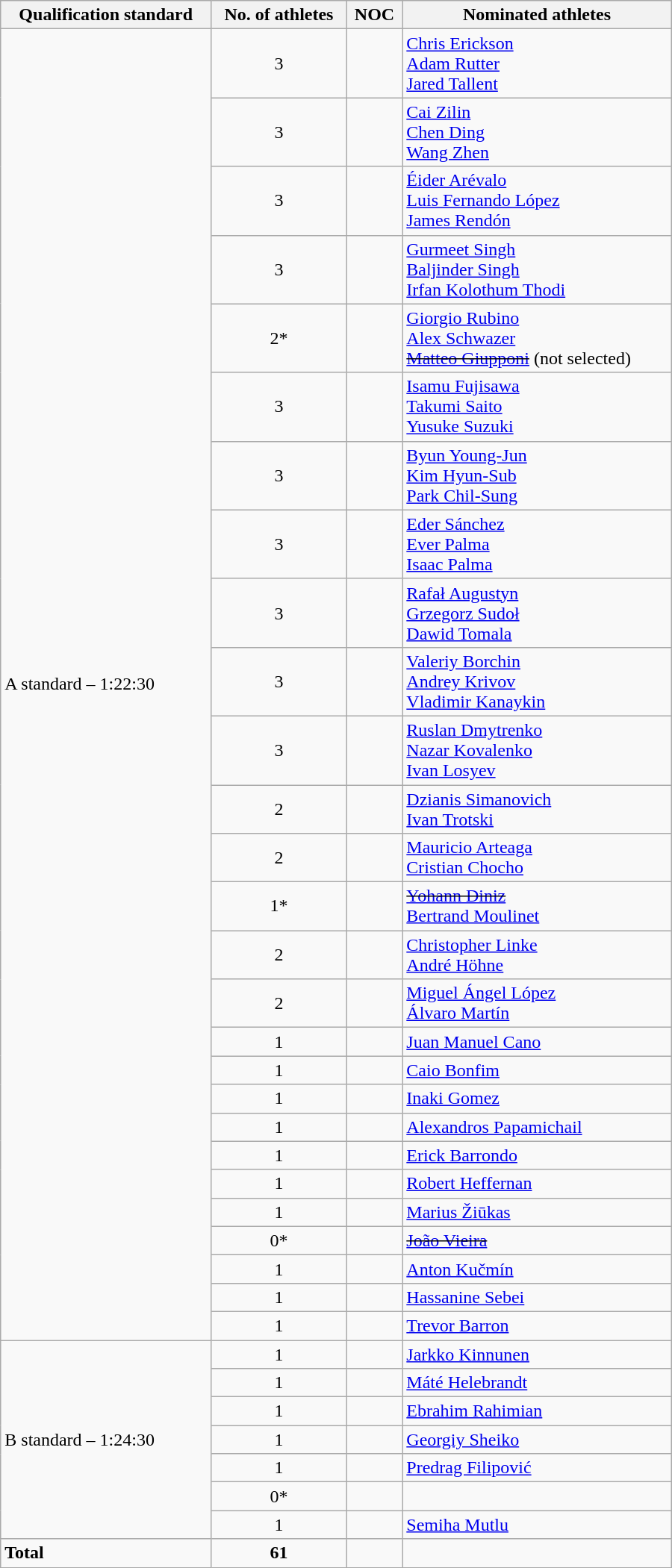<table class="wikitable"  style="text-align:left; width:600px;">
<tr>
<th>Qualification standard</th>
<th>No. of athletes</th>
<th>NOC</th>
<th>Nominated athletes</th>
</tr>
<tr>
<td rowspan="27">A standard – 1:22:30</td>
<td align=center>3</td>
<td></td>
<td><a href='#'>Chris Erickson</a><br><a href='#'>Adam Rutter</a><br><a href='#'>Jared Tallent</a></td>
</tr>
<tr>
<td align=center>3</td>
<td></td>
<td><a href='#'>Cai Zilin</a><br><a href='#'>Chen Ding</a><br><a href='#'>Wang Zhen</a></td>
</tr>
<tr>
<td align=center>3</td>
<td></td>
<td><a href='#'>Éider Arévalo</a><br><a href='#'>Luis Fernando López</a><br><a href='#'>James Rendón</a></td>
</tr>
<tr>
<td align=center>3</td>
<td></td>
<td><a href='#'>Gurmeet Singh</a><br><a href='#'>Baljinder Singh</a><br><a href='#'>Irfan Kolothum Thodi</a></td>
</tr>
<tr>
<td align=center>2*</td>
<td></td>
<td><a href='#'>Giorgio Rubino</a><br><a href='#'>Alex Schwazer</a><br><s><a href='#'>Matteo Giupponi</a></s> (not selected)</td>
</tr>
<tr>
<td align=center>3</td>
<td></td>
<td><a href='#'>Isamu Fujisawa</a><br><a href='#'>Takumi Saito</a><br><a href='#'>Yusuke Suzuki</a></td>
</tr>
<tr>
<td align=center>3</td>
<td></td>
<td><a href='#'>Byun Young-Jun</a><br><a href='#'>Kim Hyun-Sub</a><br><a href='#'>Park Chil-Sung</a></td>
</tr>
<tr>
<td align=center>3</td>
<td></td>
<td><a href='#'>Eder Sánchez</a><br><a href='#'>Ever Palma</a><br><a href='#'>Isaac Palma</a></td>
</tr>
<tr>
<td align=center>3</td>
<td></td>
<td><a href='#'>Rafał Augustyn</a><br><a href='#'>Grzegorz Sudoł</a><br><a href='#'>Dawid Tomala</a></td>
</tr>
<tr>
<td align=center>3</td>
<td></td>
<td><a href='#'>Valeriy Borchin</a><br> <a href='#'>Andrey Krivov</a> <br> <a href='#'>Vladimir Kanaykin</a></td>
</tr>
<tr>
<td align=center>3</td>
<td></td>
<td><a href='#'>Ruslan Dmytrenko</a> <br> <a href='#'>Nazar Kovalenko</a> <br> <a href='#'>Ivan Losyev</a></td>
</tr>
<tr>
<td align=center>2</td>
<td></td>
<td><a href='#'>Dzianis Simanovich</a> <br> <a href='#'>Ivan Trotski</a></td>
</tr>
<tr>
<td align=center>2</td>
<td></td>
<td><a href='#'>Mauricio Arteaga</a> <br> <a href='#'>Cristian Chocho</a></td>
</tr>
<tr>
<td align=center>1*</td>
<td></td>
<td><s><a href='#'>Yohann Diniz</a></s><br><a href='#'>Bertrand Moulinet</a></td>
</tr>
<tr>
<td align=center>2</td>
<td></td>
<td><a href='#'>Christopher Linke</a><br><a href='#'>André Höhne</a></td>
</tr>
<tr>
<td align=center>2</td>
<td></td>
<td><a href='#'>Miguel Ángel López</a> <br> <a href='#'>Álvaro Martín</a></td>
</tr>
<tr>
<td align=center>1</td>
<td></td>
<td><a href='#'>Juan Manuel Cano</a></td>
</tr>
<tr>
<td align=center>1</td>
<td></td>
<td><a href='#'>Caio Bonfim</a></td>
</tr>
<tr>
<td align=center>1</td>
<td></td>
<td><a href='#'>Inaki Gomez</a></td>
</tr>
<tr>
<td align=center>1</td>
<td></td>
<td><a href='#'>Alexandros Papamichail</a></td>
</tr>
<tr>
<td align=center>1</td>
<td></td>
<td><a href='#'>Erick Barrondo</a></td>
</tr>
<tr>
<td align=center>1</td>
<td></td>
<td><a href='#'>Robert Heffernan</a></td>
</tr>
<tr>
<td align=center>1</td>
<td></td>
<td><a href='#'>Marius Žiūkas</a></td>
</tr>
<tr>
<td align=center>0*</td>
<td></td>
<td><s><a href='#'>João Vieira</a></s></td>
</tr>
<tr>
<td align=center>1</td>
<td></td>
<td><a href='#'>Anton Kučmín</a></td>
</tr>
<tr>
<td align=center>1</td>
<td></td>
<td><a href='#'>Hassanine Sebei</a></td>
</tr>
<tr>
<td align=center>1</td>
<td></td>
<td><a href='#'>Trevor Barron</a></td>
</tr>
<tr>
<td rowspan="7">B standard – 1:24:30</td>
<td align=center>1</td>
<td></td>
<td><a href='#'>Jarkko Kinnunen</a></td>
</tr>
<tr>
<td align=center>1</td>
<td></td>
<td><a href='#'>Máté Helebrandt</a></td>
</tr>
<tr>
<td align=center>1</td>
<td></td>
<td><a href='#'>Ebrahim Rahimian</a></td>
</tr>
<tr>
<td align=center>1</td>
<td></td>
<td><a href='#'>Georgiy Sheiko</a></td>
</tr>
<tr>
<td align=center>1</td>
<td></td>
<td><a href='#'>Predrag Filipović</a></td>
</tr>
<tr>
<td align=center>0*</td>
<td><s></s></td>
<td></td>
</tr>
<tr>
<td align=center>1</td>
<td></td>
<td><a href='#'>Semiha Mutlu</a></td>
</tr>
<tr>
<td><strong>Total</strong></td>
<td align=center><strong>61</strong></td>
<td></td>
<td></td>
</tr>
</table>
